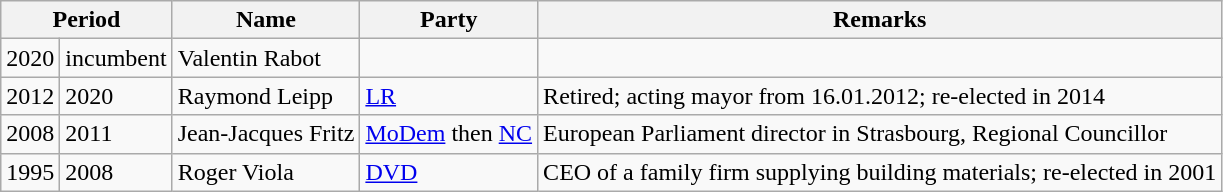<table class="wikitable" align="center">
<tr>
<th colspan="2">Period</th>
<th>Name</th>
<th>Party</th>
<th>Remarks</th>
</tr>
<tr>
<td>2020</td>
<td>incumbent</td>
<td>Valentin Rabot</td>
<td></td>
<td></td>
</tr>
<tr>
<td>2012</td>
<td>2020</td>
<td>Raymond Leipp</td>
<td><a href='#'>LR</a></td>
<td>Retired; acting mayor from 16.01.2012; re-elected in 2014</td>
</tr>
<tr>
<td>2008</td>
<td>2011</td>
<td>Jean-Jacques Fritz</td>
<td><a href='#'>MoDem</a> then <a href='#'>NC</a></td>
<td>European Parliament director in Strasbourg, Regional Councillor</td>
</tr>
<tr>
<td>1995</td>
<td>2008</td>
<td>Roger Viola</td>
<td><a href='#'>DVD</a></td>
<td>CEO of a family firm supplying building materials; re-elected in 2001</td>
</tr>
</table>
